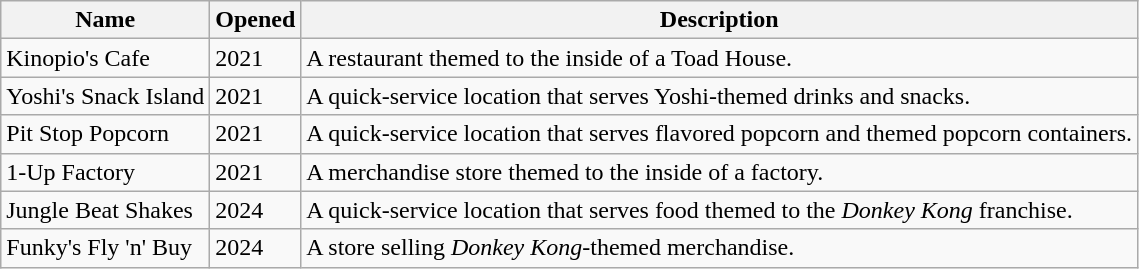<table class="wikitable">
<tr>
<th>Name</th>
<th>Opened</th>
<th>Description</th>
</tr>
<tr>
<td>Kinopio's Cafe</td>
<td>2021</td>
<td>A restaurant themed to the inside of a Toad House.</td>
</tr>
<tr>
<td>Yoshi's Snack Island</td>
<td>2021</td>
<td>A quick-service location that serves Yoshi-themed drinks and snacks.</td>
</tr>
<tr>
<td>Pit Stop Popcorn</td>
<td>2021</td>
<td>A quick-service location that serves flavored popcorn and themed popcorn containers.</td>
</tr>
<tr>
<td>1-Up Factory</td>
<td>2021</td>
<td>A merchandise store themed to the inside of a factory.</td>
</tr>
<tr>
<td>Jungle Beat Shakes</td>
<td>2024</td>
<td>A quick-service location that serves food themed to the <em>Donkey Kong</em> franchise.</td>
</tr>
<tr>
<td>Funky's Fly 'n' Buy</td>
<td>2024</td>
<td>A store selling <em>Donkey Kong</em>-themed merchandise.</td>
</tr>
</table>
